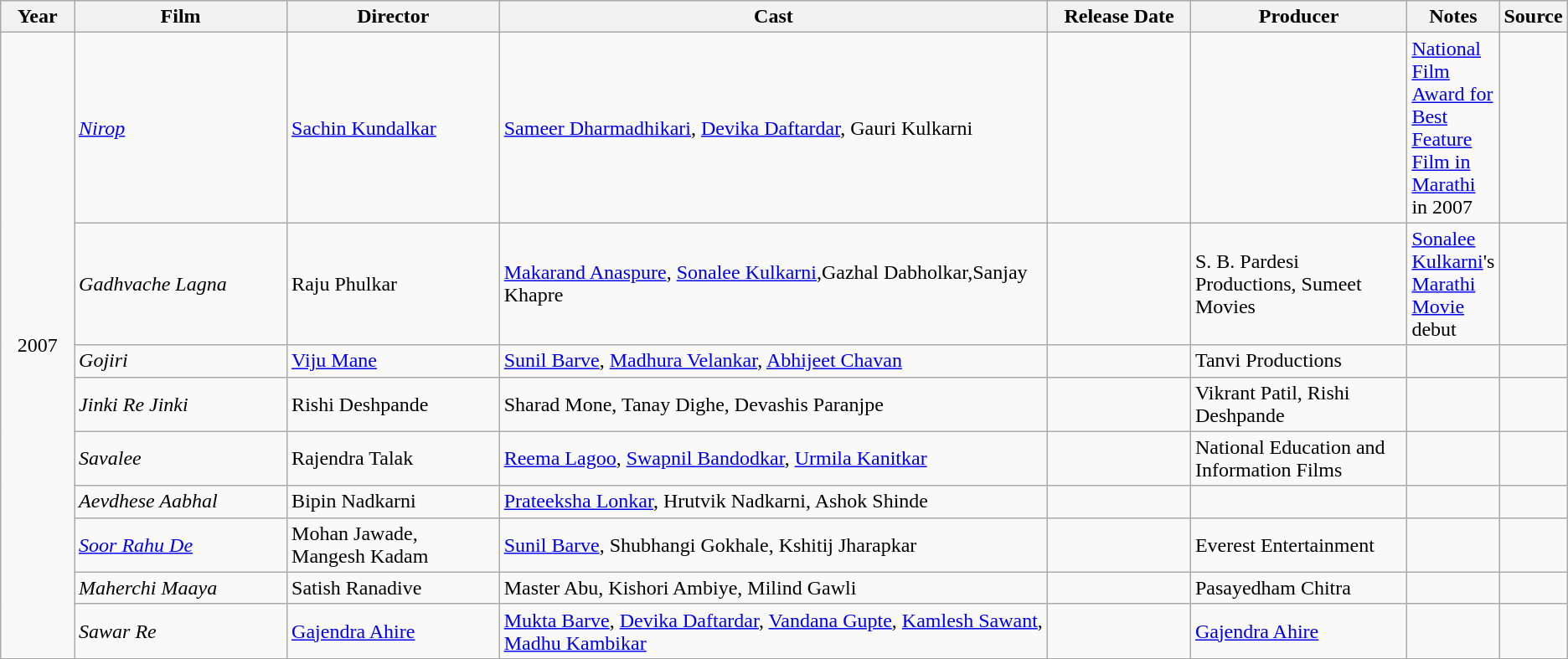<table class ="wikitable sortable collapsible">
<tr>
<th style="width: 05%;">Year</th>
<th style="width: 15%;">Film</th>
<th style="width: 15%;">Director</th>
<th style="width: 40%;" class="unsortable">Cast</th>
<th style="width: 10%;">Release Date</th>
<th style="width: 15%;" class="unsortable">Producer</th>
<th style="width: 15%;" class="unsortable">Notes</th>
<th style="width: 15%;" class="unsortable">Source</th>
</tr>
<tr>
<td rowspan=9 align="center">2007</td>
<td><em><a href='#'>Nirop</a></em></td>
<td><a href='#'>Sachin Kundalkar</a></td>
<td><a href='#'>Sameer Dharmadhikari</a>, <a href='#'>Devika Daftardar</a>, Gauri Kulkarni</td>
<td></td>
<td></td>
<td><a href='#'>National Film Award for Best Feature Film in Marathi</a> in 2007</td>
<td></td>
</tr>
<tr>
<td><em>Gadhvache Lagna</em></td>
<td>Raju Phulkar</td>
<td><a href='#'>Makarand Anaspure</a>, <a href='#'>Sonalee Kulkarni</a>,Gazhal Dabholkar,Sanjay Khapre</td>
<td></td>
<td>S. B. Pardesi Productions, Sumeet Movies</td>
<td><a href='#'>Sonalee Kulkarni</a>'s <a href='#'>Marathi Movie</a> debut</td>
<td></td>
</tr>
<tr>
<td><em>Gojiri</em></td>
<td><a href='#'>Viju Mane</a></td>
<td><a href='#'>Sunil Barve</a>, <a href='#'>Madhura Velankar</a>, <a href='#'>Abhijeet Chavan</a></td>
<td></td>
<td>Tanvi Productions</td>
<td></td>
<td></td>
</tr>
<tr>
<td><em>Jinki Re Jinki</em></td>
<td>Rishi Deshpande</td>
<td>Sharad Mone, Tanay Dighe, Devashis Paranjpe</td>
<td></td>
<td>Vikrant Patil, Rishi Deshpande</td>
<td></td>
<td></td>
</tr>
<tr>
<td><em>Savalee</em></td>
<td>Rajendra Talak</td>
<td><a href='#'>Reema Lagoo</a>, <a href='#'>Swapnil Bandodkar</a>, <a href='#'>Urmila Kanitkar</a></td>
<td></td>
<td>National Education and Information Films</td>
<td></td>
<td></td>
</tr>
<tr>
<td><em>Aevdhese Aabhal</em></td>
<td>Bipin Nadkarni</td>
<td><a href='#'>Prateeksha Lonkar</a>, Hrutvik Nadkarni, Ashok Shinde</td>
<td></td>
<td></td>
<td></td>
<td></td>
</tr>
<tr>
<td><em><a href='#'>Soor Rahu De</a></em></td>
<td>Mohan Jawade, Mangesh Kadam</td>
<td><a href='#'>Sunil Barve</a>, Shubhangi Gokhale, Kshitij Jharapkar</td>
<td></td>
<td>Everest Entertainment</td>
<td></td>
<td></td>
</tr>
<tr>
<td><em>Maherchi Maaya</em></td>
<td>Satish Ranadive</td>
<td>Master Abu, Kishori Ambiye, Milind Gawli</td>
<td></td>
<td>Pasayedham Chitra</td>
<td></td>
<td></td>
</tr>
<tr>
<td><em>Sawar Re</em></td>
<td><a href='#'>Gajendra Ahire</a></td>
<td><a href='#'>Mukta Barve</a>, <a href='#'>Devika Daftardar</a>, <a href='#'>Vandana Gupte</a>, <a href='#'>Kamlesh Sawant</a>, <a href='#'>Madhu Kambikar</a></td>
<td></td>
<td><a href='#'>Gajendra Ahire</a></td>
<td></td>
<td></td>
</tr>
<tr>
</tr>
</table>
